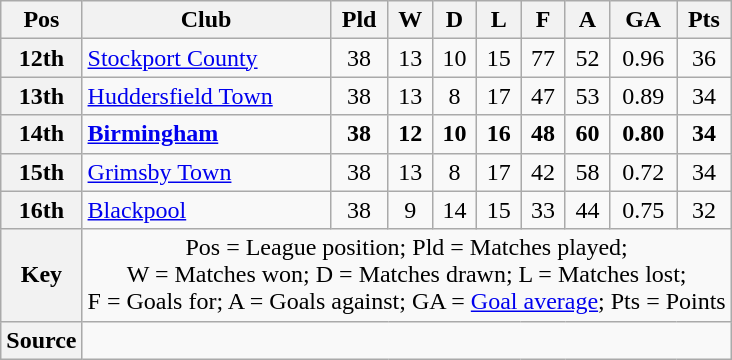<table class="wikitable" style="text-align:center">
<tr>
<th scope="col">Pos</th>
<th scope="col">Club</th>
<th scope="col">Pld</th>
<th scope="col">W</th>
<th scope="col">D</th>
<th scope="col">L</th>
<th scope="col">F</th>
<th scope="col">A</th>
<th scope="col">GA</th>
<th scope="col">Pts</th>
</tr>
<tr>
<th scope="row">12th</th>
<td align="left"><a href='#'>Stockport County</a></td>
<td>38</td>
<td>13</td>
<td>10</td>
<td>15</td>
<td>77</td>
<td>52</td>
<td>0.96</td>
<td>36</td>
</tr>
<tr>
<th scope="row">13th</th>
<td align="left"><a href='#'>Huddersfield Town</a></td>
<td>38</td>
<td>13</td>
<td>8</td>
<td>17</td>
<td>47</td>
<td>53</td>
<td>0.89</td>
<td>34</td>
</tr>
<tr style="font-Weight:bold">
<th scope="row">14th</th>
<td align="left"><a href='#'>Birmingham</a></td>
<td>38</td>
<td>12</td>
<td>10</td>
<td>16</td>
<td>48</td>
<td>60</td>
<td>0.80</td>
<td>34</td>
</tr>
<tr>
<th scope="row">15th</th>
<td align="left"><a href='#'>Grimsby Town</a></td>
<td>38</td>
<td>13</td>
<td>8</td>
<td>17</td>
<td>42</td>
<td>58</td>
<td>0.72</td>
<td>34</td>
</tr>
<tr>
<th scope="row">16th</th>
<td align="left"><a href='#'>Blackpool</a></td>
<td>38</td>
<td>9</td>
<td>14</td>
<td>15</td>
<td>33</td>
<td>44</td>
<td>0.75</td>
<td>32</td>
</tr>
<tr>
<th scope="row">Key</th>
<td colspan="9">Pos = League position; Pld = Matches played;<br>W = Matches won; D = Matches drawn; L = Matches lost;<br>F = Goals for; A = Goals against; GA = <a href='#'>Goal average</a>; Pts = Points</td>
</tr>
<tr>
<th scope="row">Source</th>
<td colspan="9"></td>
</tr>
</table>
